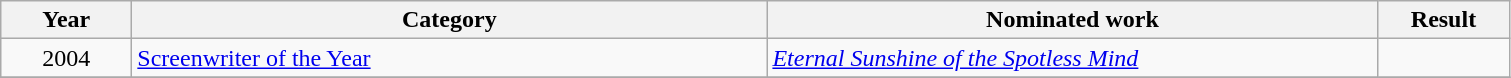<table class=wikitable>
<tr>
<th scope="col" style="width:5em;">Year</th>
<th scope="col" style="width:26em;">Category</th>
<th scope="col" style="width:25em;">Nominated work</th>
<th scope="col" style="width:5em;">Result</th>
</tr>
<tr>
<td style="text-align:center;">2004</td>
<td><a href='#'>Screenwriter of the Year</a></td>
<td><em><a href='#'>Eternal Sunshine of the Spotless Mind</a></em></td>
<td></td>
</tr>
<tr>
</tr>
</table>
